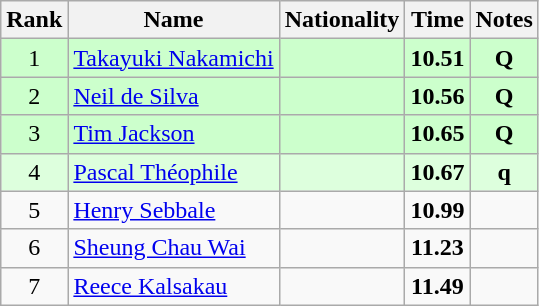<table class="wikitable sortable" style="text-align:center">
<tr>
<th>Rank</th>
<th>Name</th>
<th>Nationality</th>
<th>Time</th>
<th>Notes</th>
</tr>
<tr bgcolor=ccffcc>
<td>1</td>
<td align=left><a href='#'>Takayuki Nakamichi</a></td>
<td align=left></td>
<td><strong>10.51</strong></td>
<td><strong>Q</strong></td>
</tr>
<tr bgcolor=ccffcc>
<td>2</td>
<td align=left><a href='#'>Neil de Silva</a></td>
<td align=left></td>
<td><strong>10.56</strong></td>
<td><strong>Q</strong></td>
</tr>
<tr bgcolor=ccffcc>
<td>3</td>
<td align=left><a href='#'>Tim Jackson</a></td>
<td align=left></td>
<td><strong>10.65</strong></td>
<td><strong>Q</strong></td>
</tr>
<tr bgcolor=ddffdd>
<td>4</td>
<td align=left><a href='#'>Pascal Théophile</a></td>
<td align=left></td>
<td><strong>10.67</strong></td>
<td><strong>q</strong></td>
</tr>
<tr>
<td>5</td>
<td align=left><a href='#'>Henry Sebbale</a></td>
<td align=left></td>
<td><strong>10.99</strong></td>
<td></td>
</tr>
<tr>
<td>6</td>
<td align=left><a href='#'>Sheung Chau Wai</a></td>
<td align=left></td>
<td><strong>11.23</strong></td>
<td></td>
</tr>
<tr>
<td>7</td>
<td align=left><a href='#'>Reece Kalsakau</a></td>
<td align=left></td>
<td><strong>11.49</strong></td>
<td></td>
</tr>
</table>
